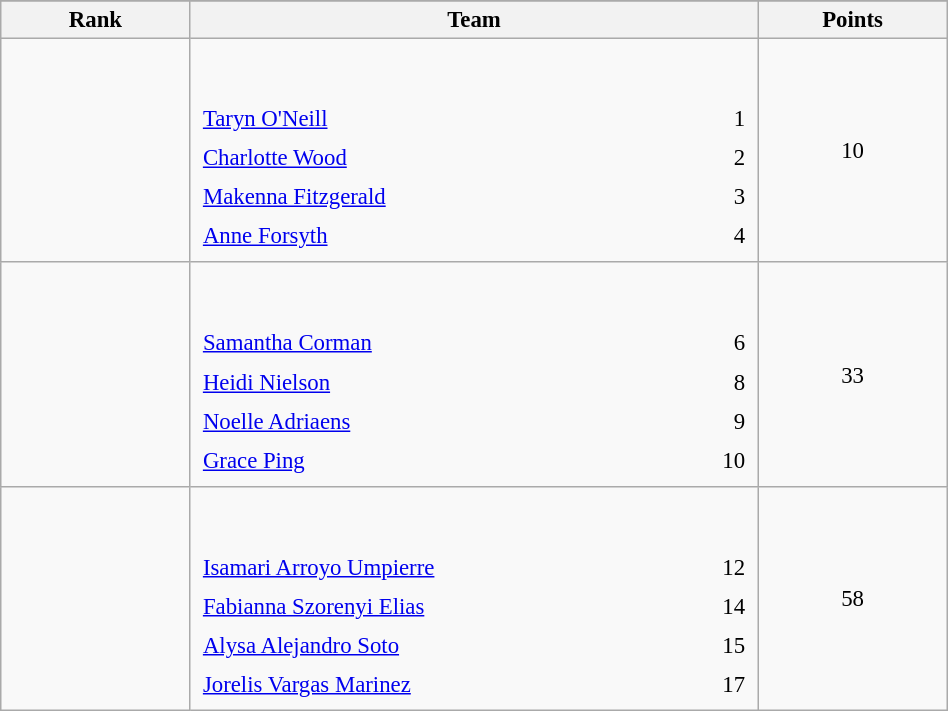<table class="wikitable sortable" style=" text-align:center; font-size:95%;" width="50%">
<tr>
</tr>
<tr>
<th width=10%>Rank</th>
<th width=30%>Team</th>
<th width=10%>Points</th>
</tr>
<tr>
<td align=center></td>
<td align=left> <br><br><table width=100%>
<tr>
<td align=left style="border:0"><a href='#'>Taryn O'Neill</a></td>
<td align=right style="border:0">1</td>
</tr>
<tr>
<td align=left style="border:0"><a href='#'>Charlotte Wood</a></td>
<td align=right style="border:0">2</td>
</tr>
<tr>
<td align=left style="border:0"><a href='#'>Makenna Fitzgerald</a></td>
<td align=right style="border:0">3</td>
</tr>
<tr>
<td align=left style="border:0"><a href='#'>Anne Forsyth</a></td>
<td align=right style="border:0">4</td>
</tr>
</table>
</td>
<td>10</td>
</tr>
<tr>
<td align=center></td>
<td align=left> <br><br><table width=100%>
<tr>
<td align=left style="border:0"><a href='#'>Samantha Corman</a></td>
<td align=right style="border:0">6</td>
</tr>
<tr>
<td align=left style="border:0"><a href='#'>Heidi Nielson</a></td>
<td align=right style="border:0">8</td>
</tr>
<tr>
<td align=left style="border:0"><a href='#'>Noelle Adriaens</a></td>
<td align=right style="border:0">9</td>
</tr>
<tr>
<td align=left style="border:0"><a href='#'>Grace Ping</a></td>
<td align=right style="border:0">10</td>
</tr>
</table>
</td>
<td>33</td>
</tr>
<tr>
<td align=center></td>
<td align=left> <br><br><table width=100%>
<tr>
<td align=left style="border:0"><a href='#'>Isamari Arroyo Umpierre</a></td>
<td align=right style="border:0">12</td>
</tr>
<tr>
<td align=left style="border:0"><a href='#'>Fabianna Szorenyi Elias</a></td>
<td align=right style="border:0">14</td>
</tr>
<tr>
<td align=left style="border:0"><a href='#'>Alysa Alejandro Soto</a></td>
<td align=right style="border:0">15</td>
</tr>
<tr>
<td align=left style="border:0"><a href='#'>Jorelis Vargas Marinez</a></td>
<td align=right style="border:0">17</td>
</tr>
</table>
</td>
<td>58</td>
</tr>
</table>
